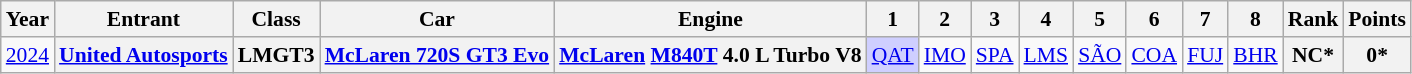<table class="wikitable" style="text-align:center; font-size:90%">
<tr>
<th>Year</th>
<th>Entrant</th>
<th>Class</th>
<th>Car</th>
<th>Engine</th>
<th>1</th>
<th>2</th>
<th>3</th>
<th>4</th>
<th>5</th>
<th>6</th>
<th>7</th>
<th>8</th>
<th>Rank</th>
<th>Points</th>
</tr>
<tr>
<td><a href='#'>2024</a></td>
<th><a href='#'>United Autosports</a></th>
<th>LMGT3</th>
<th><a href='#'>McLaren 720S GT3 Evo</a></th>
<th><a href='#'>McLaren</a> <a href='#'>M840T</a> 4.0 L Turbo V8</th>
<td style="background:#CFCFFF;"><a href='#'>QAT</a><br></td>
<td style="background:#;"><a href='#'>IMO</a></td>
<td style="background:#;"><a href='#'>SPA</a></td>
<td style="background:#;"><a href='#'>LMS</a></td>
<td style="background:#;"><a href='#'>SÃO</a></td>
<td style="background:#;"><a href='#'>COA</a></td>
<td style="background:#;"><a href='#'>FUJ</a></td>
<td style="background:#;"><a href='#'>BHR</a></td>
<th>NC*</th>
<th>0*</th>
</tr>
</table>
